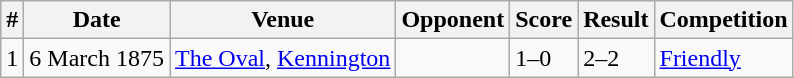<table class="wikitable">
<tr>
<th>#</th>
<th>Date</th>
<th>Venue</th>
<th>Opponent</th>
<th>Score</th>
<th>Result</th>
<th>Competition</th>
</tr>
<tr>
<td>1</td>
<td>6 March 1875</td>
<td><a href='#'>The Oval</a>, <a href='#'>Kennington</a></td>
<td></td>
<td>1–0</td>
<td>2–2</td>
<td><a href='#'>Friendly</a></td>
</tr>
</table>
